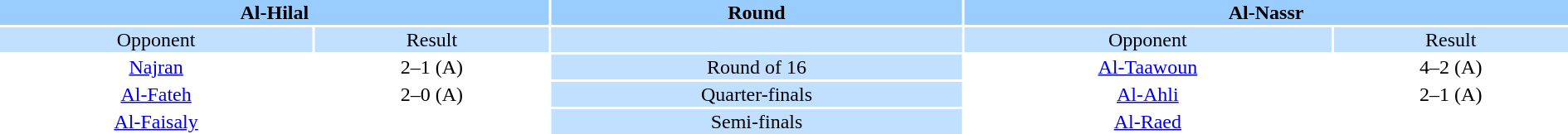<table style="width:100%; text-align:center;">
<tr style="vertical-align:top; background:#9cf;">
<th colspan=2 style="width:1*">Al-Hilal</th>
<th><strong>Round</strong></th>
<th colspan=2 style="width:1*">Al-Nassr</th>
</tr>
<tr style="vertical-align:top; background:#c1e0ff;">
<td>Opponent</td>
<td>Result</td>
<td style="background:#c1e0ff;"></td>
<td>Opponent</td>
<td>Result</td>
</tr>
<tr>
<td><a href='#'>Najran</a></td>
<td>2–1 (A)</td>
<td style="background:#c1e0ff;">Round of 16</td>
<td><a href='#'>Al-Taawoun</a></td>
<td>4–2 (A)</td>
</tr>
<tr>
<td><a href='#'>Al-Fateh</a></td>
<td>2–0 (A)</td>
<td style="background:#c1e0ff;">Quarter-finals</td>
<td><a href='#'>Al-Ahli</a></td>
<td>2–1 (A)</td>
</tr>
<tr>
<td rowspan=2><a href='#'>Al-Faisaly</a></td>
<td></td>
<td style="background:#c1e0ff;" rowspan="1">Semi-finals</td>
<td rowspan=2><a href='#'>Al-Raed</a></td>
<td></td>
</tr>
</table>
